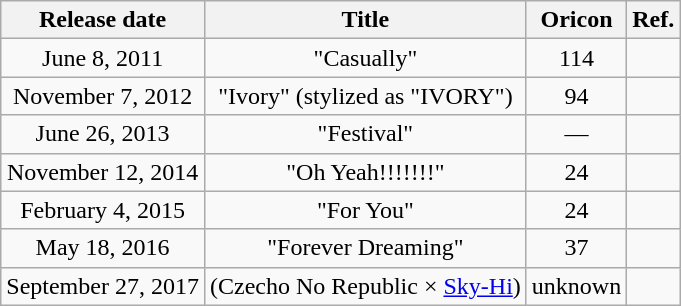<table class="wikitable plainrowheaders" style="text-align: center">
<tr>
<th>Release date</th>
<th>Title</th>
<th>Oricon</th>
<th>Ref.</th>
</tr>
<tr>
<td>June 8, 2011</td>
<td>"Casually"</td>
<td>114</td>
<td></td>
</tr>
<tr>
<td>November 7, 2012</td>
<td>"Ivory" (stylized as "IVORY")</td>
<td>94</td>
<td></td>
</tr>
<tr>
<td>June 26, 2013</td>
<td>"Festival"</td>
<td>—</td>
<td></td>
</tr>
<tr>
<td>November 12, 2014</td>
<td>"Oh Yeah!!!!!!!"</td>
<td>24</td>
<td></td>
</tr>
<tr>
<td>February 4, 2015</td>
<td>"For You"</td>
<td>24</td>
<td></td>
</tr>
<tr>
<td>May 18, 2016</td>
<td>"Forever Dreaming"</td>
<td>37</td>
<td></td>
</tr>
<tr>
<td>September 27, 2017</td>
<td> (Czecho No Republic × <a href='#'>Sky-Hi</a>)</td>
<td>unknown</td>
<td></td>
</tr>
</table>
